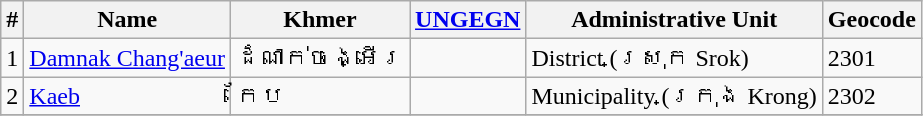<table class="wikitable sortable">
<tr>
<th>#</th>
<th>Name</th>
<th>Khmer</th>
<th><a href='#'>UNGEGN</a></th>
<th>Administrative Unit</th>
<th>Geocode</th>
</tr>
<tr>
<td>1</td>
<td><a href='#'>Damnak Chang'aeur</a></td>
<td>ដំណាក់ចង្អើរ</td>
<td></td>
<td>District (ស្រុក Srok)</td>
<td>2301</td>
</tr>
<tr>
<td>2</td>
<td><a href='#'>Kaeb</a></td>
<td>កែប</td>
<td></td>
<td>Municipality (ក្រុង Krong)</td>
<td>2302</td>
</tr>
<tr>
</tr>
</table>
